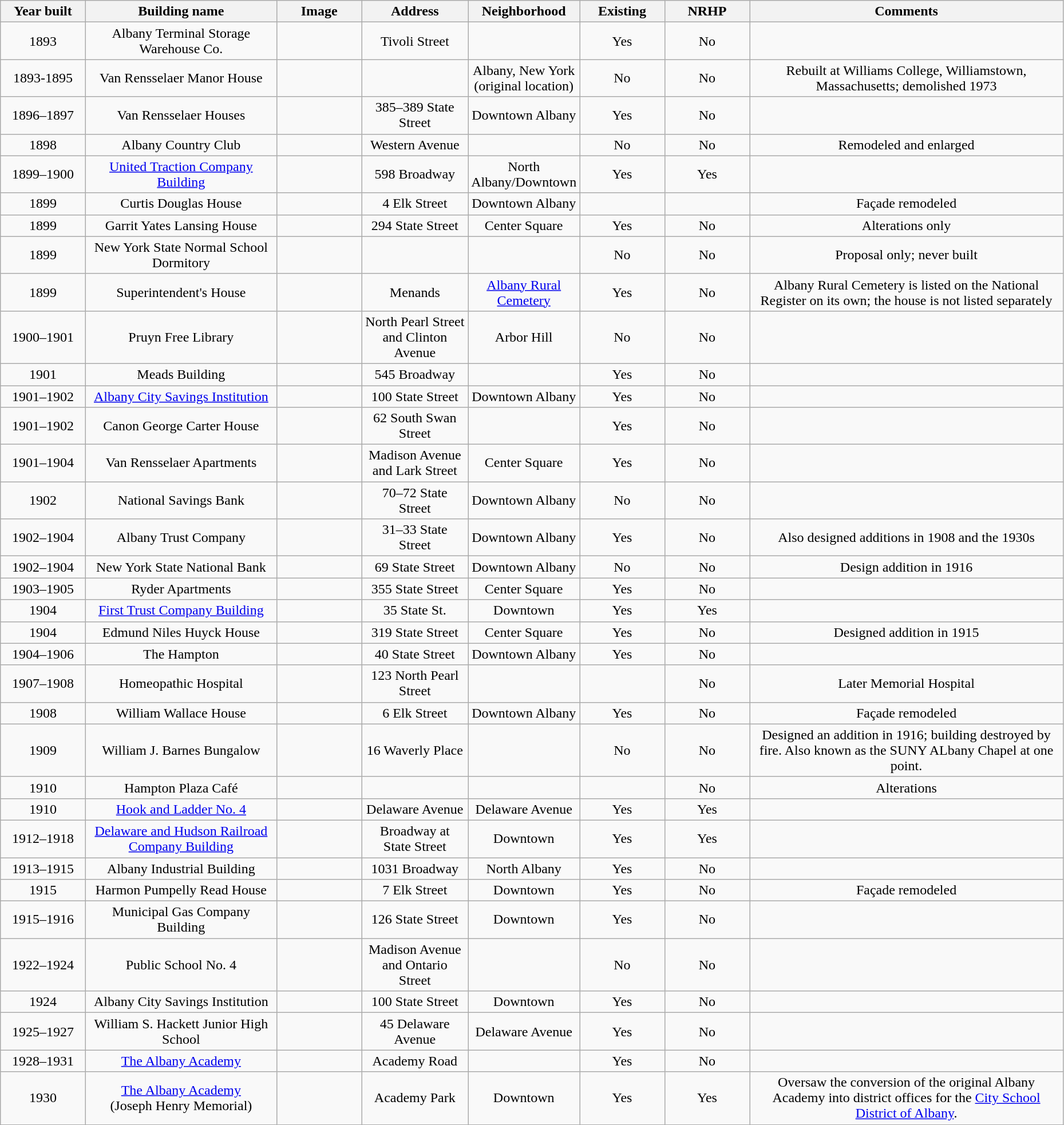<table class="wikitable sortable" style="width:98%" align="center">
<tr>
<th width = 8%><strong>Year built</strong></th>
<th width = 18%><strong>Building name</strong></th>
<th width = 8% class="unsortable"><strong>Image</strong></th>
<th width = 10%><strong>Address</strong></th>
<th width = 10%><strong>Neighborhood</strong></th>
<th width = 8%><strong>Existing</strong></th>
<th width = 8%><strong>NRHP</strong></th>
<th class="unsortable"><strong>Comments</strong></th>
</tr>
<tr - align="center">
<td>1893</td>
<td>Albany Terminal Storage Warehouse Co.</td>
<td></td>
<td>Tivoli Street</td>
<td></td>
<td>Yes</td>
<td>No</td>
<td></td>
</tr>
<tr - align="center">
<td>1893-1895</td>
<td>Van Rensselaer Manor House</td>
<td></td>
<td></td>
<td>Albany, New York (original location)</td>
<td>No</td>
<td>No</td>
<td>Rebuilt at Williams College, Williamstown, Massachusetts; demolished 1973</td>
</tr>
<tr - align="center">
<td>1896–1897</td>
<td>Van Rensselaer Houses</td>
<td></td>
<td>385–389 State Street</td>
<td>Downtown Albany</td>
<td>Yes</td>
<td>No</td>
<td></td>
</tr>
<tr - align="center">
<td>1898</td>
<td>Albany Country Club</td>
<td></td>
<td>Western Avenue</td>
<td></td>
<td>No</td>
<td>No</td>
<td>Remodeled and enlarged</td>
</tr>
<tr - align="center">
<td>1899–1900</td>
<td><a href='#'>United Traction Company Building</a></td>
<td></td>
<td>598 Broadway<br><small></small></td>
<td>North Albany/Downtown</td>
<td>Yes</td>
<td>Yes</td>
<td></td>
</tr>
<tr - align="center">
<td>1899</td>
<td>Curtis Douglas House</td>
<td></td>
<td>4 Elk Street</td>
<td>Downtown Albany</td>
<td></td>
<td></td>
<td>Façade remodeled</td>
</tr>
<tr - align="center">
<td>1899</td>
<td>Garrit Yates Lansing House</td>
<td></td>
<td>294 State Street</td>
<td>Center Square</td>
<td>Yes</td>
<td>No</td>
<td>Alterations only</td>
</tr>
<tr - align="center">
<td>1899</td>
<td>New York State Normal School Dormitory</td>
<td></td>
<td></td>
<td></td>
<td>No</td>
<td>No</td>
<td>Proposal only; never built</td>
</tr>
<tr - align="center">
<td>1899</td>
<td>Superintendent's House</td>
<td></td>
<td>Menands<br><small></small></td>
<td><a href='#'>Albany Rural Cemetery</a></td>
<td>Yes</td>
<td>No</td>
<td>Albany Rural Cemetery is listed on the National Register on its own; the house is not listed separately</td>
</tr>
<tr - align="center">
<td>1900–1901</td>
<td>Pruyn Free Library</td>
<td></td>
<td>North Pearl Street and Clinton Avenue<br><small></small></td>
<td>Arbor Hill</td>
<td>No</td>
<td>No</td>
<td></td>
</tr>
<tr - align="center">
<td>1901</td>
<td>Meads Building</td>
<td></td>
<td>545 Broadway</td>
<td></td>
<td>Yes</td>
<td>No</td>
<td></td>
</tr>
<tr - align="center">
<td>1901–1902</td>
<td><a href='#'>Albany City Savings Institution</a></td>
<td></td>
<td>100 State Street</td>
<td>Downtown Albany</td>
<td>Yes</td>
<td>No</td>
<td></td>
</tr>
<tr - align="center">
<td>1901–1902</td>
<td>Canon George Carter House</td>
<td></td>
<td>62 South Swan Street<br><small></small></td>
<td></td>
<td>Yes</td>
<td>No</td>
<td></td>
</tr>
<tr - align="center">
<td>1901–1904</td>
<td>Van Rensselaer Apartments</td>
<td></td>
<td>Madison Avenue and Lark Street<br><small></small></td>
<td>Center Square</td>
<td>Yes</td>
<td>No</td>
<td></td>
</tr>
<tr - align="center">
<td>1902</td>
<td>National Savings Bank</td>
<td></td>
<td>70–72 State Street</td>
<td>Downtown Albany</td>
<td>No</td>
<td>No</td>
<td></td>
</tr>
<tr - align="center">
<td>1902–1904</td>
<td>Albany Trust Company</td>
<td></td>
<td>31–33 State Street</td>
<td>Downtown Albany</td>
<td>Yes</td>
<td>No</td>
<td>Also designed additions in 1908 and the 1930s</td>
</tr>
<tr - align="center">
<td>1902–1904</td>
<td>New York State National Bank</td>
<td></td>
<td>69 State Street</td>
<td>Downtown Albany</td>
<td>No</td>
<td>No</td>
<td>Design addition in 1916</td>
</tr>
<tr - align="center">
<td>1903–1905</td>
<td>Ryder Apartments</td>
<td></td>
<td>355 State Street</td>
<td>Center Square</td>
<td>Yes</td>
<td>No</td>
<td></td>
</tr>
<tr - align="center">
<td>1904</td>
<td><a href='#'>First Trust Company Building</a></td>
<td></td>
<td>35 State St.<br><small></small></td>
<td>Downtown</td>
<td>Yes</td>
<td>Yes</td>
<td></td>
</tr>
<tr - align="center">
<td>1904</td>
<td>Edmund Niles Huyck House</td>
<td></td>
<td>319 State Street</td>
<td>Center Square</td>
<td>Yes</td>
<td>No</td>
<td>Designed addition in 1915</td>
</tr>
<tr - align="center">
<td>1904–1906</td>
<td>The Hampton</td>
<td></td>
<td>40 State Street</td>
<td>Downtown Albany</td>
<td>Yes</td>
<td>No</td>
<td></td>
</tr>
<tr - align="center">
<td>1907–1908</td>
<td>Homeopathic Hospital</td>
<td></td>
<td>123 North Pearl Street</td>
<td></td>
<td></td>
<td>No</td>
<td>Later Memorial Hospital</td>
</tr>
<tr - align="center">
<td>1908</td>
<td>William Wallace House</td>
<td></td>
<td>6 Elk Street</td>
<td>Downtown Albany</td>
<td>Yes</td>
<td>No</td>
<td>Façade remodeled</td>
</tr>
<tr - align="center">
<td>1909</td>
<td>William J. Barnes Bungalow</td>
<td></td>
<td>16 Waverly Place</td>
<td></td>
<td>No</td>
<td>No</td>
<td>Designed an addition in 1916; building destroyed by fire. Also known as the SUNY ALbany Chapel at one point.</td>
</tr>
<tr - align="center">
<td>1910</td>
<td>Hampton Plaza Café</td>
<td></td>
<td></td>
<td></td>
<td></td>
<td>No</td>
<td>Alterations</td>
</tr>
<tr - align="center">
<td>1910</td>
<td><a href='#'>Hook and Ladder No. 4</a></td>
<td></td>
<td>Delaware Avenue<br><small></small></td>
<td>Delaware Avenue</td>
<td>Yes</td>
<td>Yes</td>
<td></td>
</tr>
<tr - align="center">
<td>1912–1918</td>
<td><a href='#'>Delaware and Hudson Railroad Company Building</a></td>
<td></td>
<td>Broadway at State Street<br><small></small></td>
<td>Downtown</td>
<td>Yes</td>
<td>Yes</td>
<td></td>
</tr>
<tr - align="center">
<td>1913–1915</td>
<td>Albany Industrial Building</td>
<td></td>
<td>1031 Broadway<br><small></small></td>
<td>North Albany</td>
<td>Yes</td>
<td>No</td>
<td></td>
</tr>
<tr - align="center">
<td>1915</td>
<td>Harmon Pumpelly Read House</td>
<td></td>
<td>7 Elk Street<br><small></small></td>
<td>Downtown</td>
<td>Yes</td>
<td>No</td>
<td>Façade remodeled</td>
</tr>
<tr - align="center">
<td>1915–1916</td>
<td>Municipal Gas Company Building</td>
<td></td>
<td>126 State Street<br><small></small></td>
<td>Downtown</td>
<td>Yes</td>
<td>No</td>
<td></td>
</tr>
<tr - align="center">
<td>1922–1924</td>
<td>Public School No. 4</td>
<td></td>
<td>Madison Avenue and Ontario Street</td>
<td></td>
<td>No</td>
<td>No</td>
<td></td>
</tr>
<tr - align="center">
<td>1924</td>
<td>Albany City Savings Institution</td>
<td></td>
<td>100 State Street<br><small></small></td>
<td>Downtown</td>
<td>Yes</td>
<td>No</td>
<td></td>
</tr>
<tr - align="center">
<td>1925–1927</td>
<td>William S. Hackett Junior High School</td>
<td></td>
<td>45 Delaware Avenue<br><small></small></td>
<td>Delaware Avenue</td>
<td>Yes</td>
<td>No</td>
<td></td>
</tr>
<tr - align="center">
<td>1928–1931</td>
<td><a href='#'>The Albany Academy</a></td>
<td></td>
<td>Academy Road<br><small></small></td>
<td></td>
<td>Yes</td>
<td>No</td>
<td></td>
</tr>
<tr - align="center">
<td>1930</td>
<td><a href='#'>The Albany Academy</a><br>(Joseph Henry Memorial)</td>
<td></td>
<td>Academy Park<br><small></small></td>
<td>Downtown</td>
<td>Yes</td>
<td>Yes</td>
<td>Oversaw the conversion of the original Albany Academy into district offices for the <a href='#'>City School District of Albany</a>.</td>
</tr>
</table>
